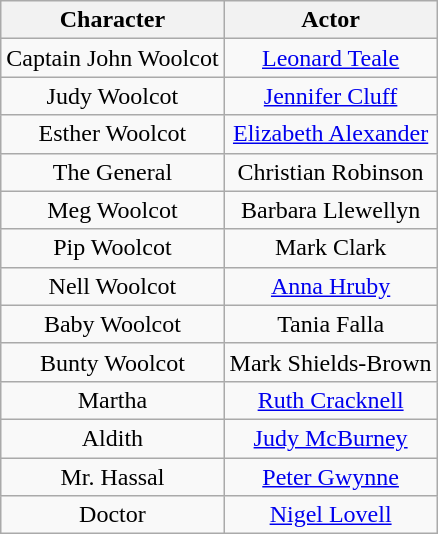<table class="wikitable" style="text-align:center">
<tr>
<th><strong>Character</strong></th>
<th><strong>Actor</strong></th>
</tr>
<tr>
<td>Captain John Woolcot</td>
<td><a href='#'>Leonard Teale</a></td>
</tr>
<tr>
<td>Judy Woolcot</td>
<td><a href='#'>Jennifer Cluff</a></td>
</tr>
<tr>
<td>Esther Woolcot</td>
<td><a href='#'>Elizabeth Alexander</a></td>
</tr>
<tr>
<td>The General</td>
<td>Christian Robinson</td>
</tr>
<tr>
<td>Meg Woolcot</td>
<td>Barbara Llewellyn</td>
</tr>
<tr>
<td>Pip Woolcot</td>
<td>Mark Clark</td>
</tr>
<tr>
<td>Nell Woolcot</td>
<td><a href='#'>Anna Hruby</a></td>
</tr>
<tr>
<td>Baby Woolcot</td>
<td>Tania Falla</td>
</tr>
<tr>
<td>Bunty Woolcot</td>
<td>Mark Shields-Brown</td>
</tr>
<tr>
<td>Martha</td>
<td><a href='#'>Ruth Cracknell</a></td>
</tr>
<tr>
<td>Aldith</td>
<td><a href='#'>Judy McBurney</a></td>
</tr>
<tr>
<td>Mr. Hassal</td>
<td><a href='#'>Peter Gwynne</a></td>
</tr>
<tr>
<td>Doctor</td>
<td><a href='#'>Nigel Lovell</a></td>
</tr>
</table>
